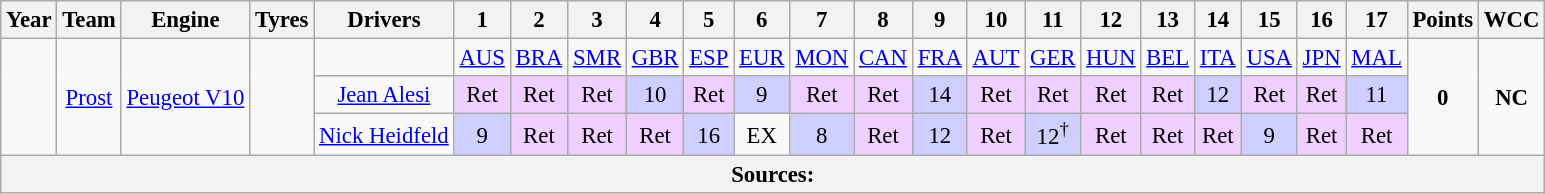<table class="wikitable" style="text-align:center; font-size:95%">
<tr>
<th>Year</th>
<th>Team</th>
<th>Engine</th>
<th>Tyres</th>
<th>Drivers</th>
<th>1</th>
<th>2</th>
<th>3</th>
<th>4</th>
<th>5</th>
<th>6</th>
<th>7</th>
<th>8</th>
<th>9</th>
<th>10</th>
<th>11</th>
<th>12</th>
<th>13</th>
<th>14</th>
<th>15</th>
<th>16</th>
<th>17</th>
<th>Points</th>
<th>WCC</th>
</tr>
<tr>
<td rowspan="3"></td>
<td rowspan="3"><a href='#'>Prost</a></td>
<td rowspan="3"><a href='#'>Peugeot V10</a></td>
<td rowspan="3"></td>
<td></td>
<td><a href='#'>AUS</a></td>
<td><a href='#'>BRA</a></td>
<td><a href='#'>SMR</a></td>
<td><a href='#'>GBR</a></td>
<td><a href='#'>ESP</a></td>
<td><a href='#'>EUR</a></td>
<td><a href='#'>MON</a></td>
<td><a href='#'>CAN</a></td>
<td><a href='#'>FRA</a></td>
<td><a href='#'>AUT</a></td>
<td><a href='#'>GER</a></td>
<td><a href='#'>HUN</a></td>
<td><a href='#'>BEL</a></td>
<td><a href='#'>ITA</a></td>
<td><a href='#'>USA</a></td>
<td><a href='#'>JPN</a></td>
<td><a href='#'>MAL</a></td>
<td rowspan="3"><strong>0</strong></td>
<td rowspan="3"><strong>NC</strong></td>
</tr>
<tr>
<td> <a href='#'>Jean Alesi</a></td>
<td style="background:#EFCFFF;">Ret</td>
<td style="background:#EFCFFF;">Ret</td>
<td style="background:#EFCFFF;">Ret</td>
<td style="background:#CFCFFF;">10</td>
<td style="background:#EFCFFF;">Ret</td>
<td style="background:#CFCFFF;">9</td>
<td style="background:#EFCFFF;">Ret</td>
<td style="background:#EFCFFF;">Ret</td>
<td style="background:#CFCFFF;">14</td>
<td style="background:#EFCFFF;">Ret</td>
<td style="background:#EFCFFF;">Ret</td>
<td style="background:#EFCFFF;">Ret</td>
<td style="background:#EFCFFF;">Ret</td>
<td style="background:#CFCFFF;">12</td>
<td style="background:#EFCFFF;">Ret</td>
<td style="background:#EFCFFF;">Ret</td>
<td style="background:#CFCFFF;">11</td>
</tr>
<tr>
<td> <a href='#'>Nick Heidfeld</a></td>
<td style="background:#CFCFFF;">9</td>
<td style="background:#EFCFFF;">Ret</td>
<td style="background:#EFCFFF;">Ret</td>
<td style="background:#EFCFFF;">Ret</td>
<td style="background:#CFCFFF;">16</td>
<td>EX</td>
<td style="background:#CFCFFF;">8</td>
<td style="background:#EFCFFF;">Ret</td>
<td style="background:#CFCFFF;">12</td>
<td style="background:#EFCFFF;">Ret</td>
<td style="background:#CFCFFF;">12<sup>†</sup></td>
<td style="background:#EFCFFF;">Ret</td>
<td style="background:#EFCFFF;">Ret</td>
<td style="background:#EFCFFF;">Ret</td>
<td style="background:#CFCFFF;">9</td>
<td style="background:#EFCFFF;">Ret</td>
<td style="background:#EFCFFF;">Ret</td>
</tr>
<tr>
<th colspan="24">Sources:</th>
</tr>
</table>
